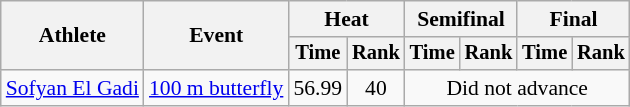<table class=wikitable style="font-size:90%">
<tr>
<th rowspan="2">Athlete</th>
<th rowspan="2">Event</th>
<th colspan="2">Heat</th>
<th colspan="2">Semifinal</th>
<th colspan="2">Final</th>
</tr>
<tr style="font-size:95%">
<th>Time</th>
<th>Rank</th>
<th>Time</th>
<th>Rank</th>
<th>Time</th>
<th>Rank</th>
</tr>
<tr align=center>
<td align=left><a href='#'>Sofyan El Gadi</a></td>
<td align=left><a href='#'>100 m butterfly</a></td>
<td>56.99</td>
<td>40</td>
<td colspan=4>Did not advance</td>
</tr>
</table>
